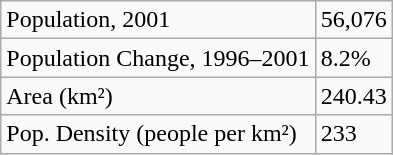<table class="wikitable">
<tr>
<td>Population, 2001</td>
<td>56,076</td>
</tr>
<tr>
<td>Population Change, 1996–2001</td>
<td>8.2%</td>
</tr>
<tr>
<td>Area (km²)</td>
<td>240.43</td>
</tr>
<tr>
<td>Pop. Density (people per km²)</td>
<td>233</td>
</tr>
</table>
